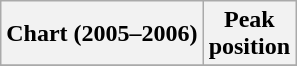<table class="wikitable sortable">
<tr>
<th align="left">Chart (2005–2006)</th>
<th align="center">Peak<br>position</th>
</tr>
<tr>
</tr>
</table>
